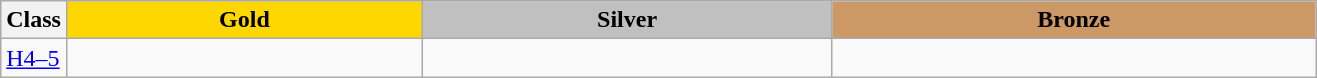<table class=wikitable style="font-size:100%">
<tr>
<th rowspan="1" width="5%">Class</th>
<th rowspan="1" style="background:gold;">Gold</th>
<th colspan="1" style="background:silver;">Silver</th>
<th colspan="1" style="background:#CC9966;">Bronze</th>
</tr>
<tr>
<td><a href='#'>H4–5</a></td>
<td></td>
<td></td>
<td></td>
</tr>
</table>
